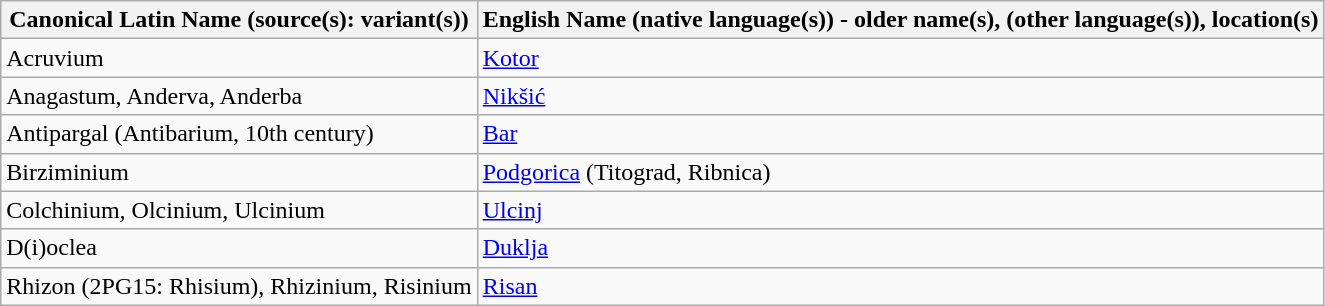<table class="wikitable">
<tr>
<th>Canonical Latin Name (source(s): variant(s))</th>
<th>English Name (native language(s)) - older name(s), (other language(s)), location(s)</th>
</tr>
<tr>
<td>Acruvium</td>
<td><a href='#'>Kotor</a></td>
</tr>
<tr>
<td>Anagastum, Anderva, Anderba</td>
<td><a href='#'>Nikšić</a></td>
</tr>
<tr>
<td>Antipargal (Antibarium, 10th century)</td>
<td><a href='#'>Bar</a></td>
</tr>
<tr>
<td>Birziminium</td>
<td><a href='#'>Podgorica</a> (Titograd, Ribnica)</td>
</tr>
<tr>
<td>Colchinium, Olcinium, Ulcinium</td>
<td><a href='#'>Ulcinj</a></td>
</tr>
<tr>
<td>D(i)oclea</td>
<td><a href='#'>Duklja</a></td>
</tr>
<tr>
<td>Rhizon (2PG15: Rhisium), Rhizinium, Risinium</td>
<td><a href='#'>Risan</a></td>
</tr>
</table>
